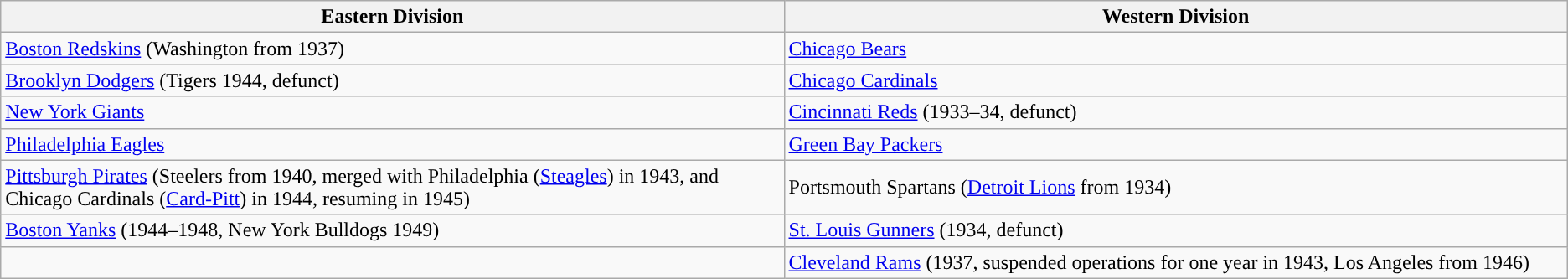<table class="wikitable">
<tr>
<th style="width:50%">Eastern Division</th>
<th style="width:50%">Western Division</th>
</tr>
<tr>
<td><a href='#'>Boston Redskins</a> (Washington from 1937)</td>
<td><a href='#'>Chicago Bears</a></td>
</tr>
<tr>
<td><a href='#'>Brooklyn Dodgers</a> (Tigers 1944, defunct)</td>
<td><a href='#'>Chicago Cardinals</a></td>
</tr>
<tr>
<td><a href='#'>New York Giants</a></td>
<td><a href='#'>Cincinnati Reds</a> (1933–34, defunct)</td>
</tr>
<tr>
<td><a href='#'>Philadelphia Eagles</a></td>
<td><a href='#'>Green Bay Packers</a></td>
</tr>
<tr>
<td><a href='#'>Pittsburgh Pirates</a> (Steelers from 1940, merged with Philadelphia (<a href='#'>Steagles</a>) in 1943, and Chicago Cardinals (<a href='#'>Card-Pitt</a>) in 1944, resuming in 1945)</td>
<td>Portsmouth Spartans (<a href='#'>Detroit Lions</a> from 1934)</td>
</tr>
<tr>
<td><a href='#'>Boston Yanks</a> (1944–1948, New York Bulldogs 1949)</td>
<td><a href='#'>St. Louis Gunners</a> (1934, defunct)</td>
</tr>
<tr>
<td></td>
<td><a href='#'>Cleveland Rams</a> (1937, suspended operations for one year in 1943, Los Angeles from 1946)</td>
</tr>
</table>
